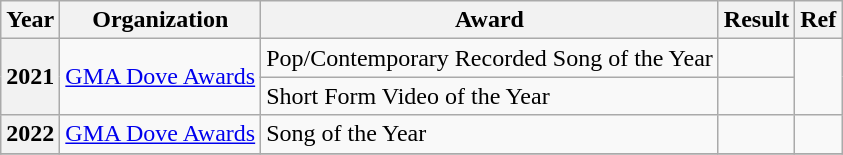<table class="wikitable plainrowheaders">
<tr>
<th>Year</th>
<th>Organization</th>
<th>Award</th>
<th>Result</th>
<th>Ref</th>
</tr>
<tr>
<th scope="row" rowspan="2">2021</th>
<td rowspan="2"><a href='#'>GMA Dove Awards</a></td>
<td>Pop/Contemporary Recorded Song of the Year</td>
<td></td>
<td rowspan="2"></td>
</tr>
<tr>
<td>Short Form Video of the Year</td>
<td></td>
</tr>
<tr>
<th scope="row">2022</th>
<td><a href='#'>GMA Dove Awards</a></td>
<td>Song of the Year</td>
<td></td>
<td></td>
</tr>
<tr>
</tr>
</table>
